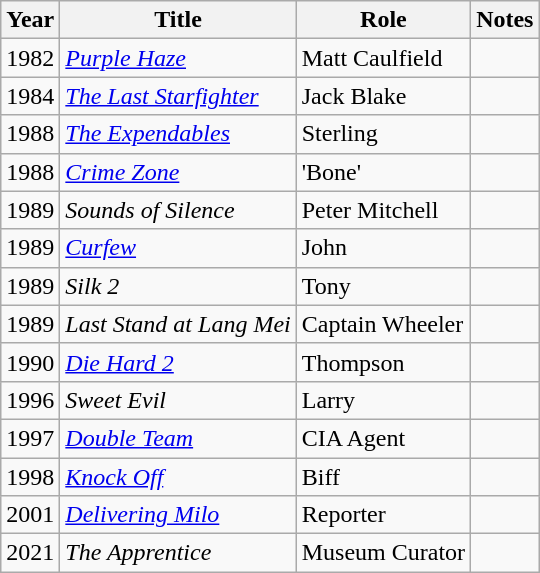<table class="wikitable sortable">
<tr>
<th>Year</th>
<th>Title</th>
<th>Role</th>
<th>Notes</th>
</tr>
<tr>
<td>1982</td>
<td><a href='#'><em>Purple Haze</em></a></td>
<td>Matt Caulfield</td>
<td></td>
</tr>
<tr>
<td>1984</td>
<td><em><a href='#'>The Last Starfighter</a></em></td>
<td>Jack Blake</td>
<td></td>
</tr>
<tr>
<td>1988</td>
<td><a href='#'><em>The Expendables</em></a></td>
<td>Sterling</td>
<td></td>
</tr>
<tr>
<td>1988</td>
<td><em><a href='#'>Crime Zone</a></em></td>
<td>'Bone'</td>
<td></td>
</tr>
<tr>
<td>1989</td>
<td><em>Sounds of Silence</em></td>
<td>Peter Mitchell</td>
<td></td>
</tr>
<tr>
<td>1989</td>
<td><a href='#'><em>Curfew</em></a></td>
<td>John</td>
<td></td>
</tr>
<tr>
<td>1989</td>
<td><em>Silk 2</em></td>
<td>Tony</td>
<td></td>
</tr>
<tr>
<td>1989</td>
<td><em>Last Stand at Lang Mei</em></td>
<td>Captain Wheeler</td>
<td></td>
</tr>
<tr>
<td>1990</td>
<td><em><a href='#'>Die Hard 2</a></em></td>
<td>Thompson</td>
<td></td>
</tr>
<tr>
<td>1996</td>
<td><em>Sweet Evil</em></td>
<td>Larry</td>
<td></td>
</tr>
<tr>
<td>1997</td>
<td><a href='#'><em>Double Team</em></a></td>
<td>CIA Agent</td>
<td></td>
</tr>
<tr>
<td>1998</td>
<td><a href='#'><em>Knock Off</em></a></td>
<td>Biff</td>
<td></td>
</tr>
<tr>
<td>2001</td>
<td><em><a href='#'>Delivering Milo</a></em></td>
<td>Reporter</td>
<td></td>
</tr>
<tr>
<td>2021</td>
<td><em>The Apprentice</em></td>
<td>Museum Curator</td>
<td></td>
</tr>
</table>
